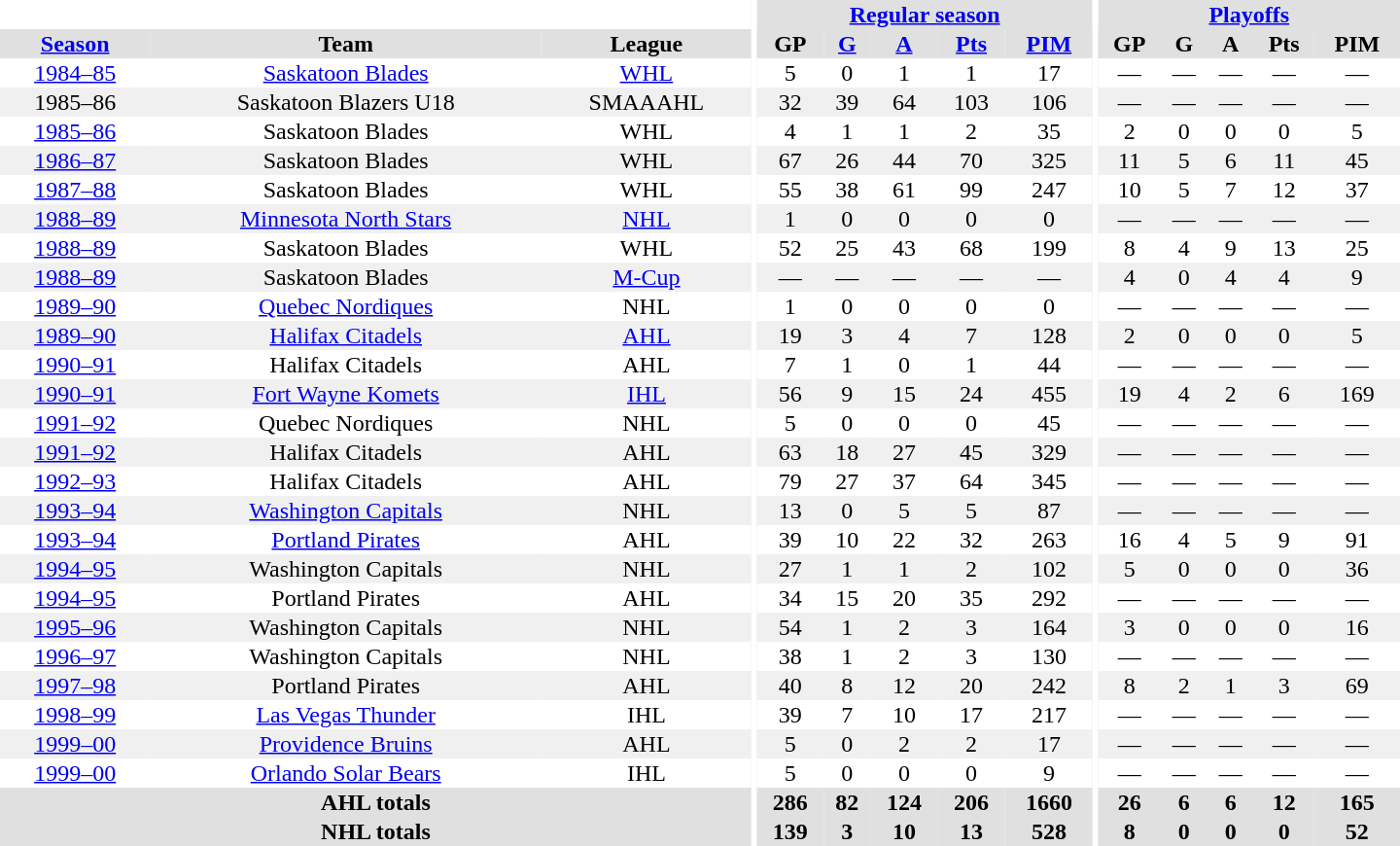<table border="0" cellpadding="1" cellspacing="0" style="text-align:center; width:60em">
<tr bgcolor="#e0e0e0">
<th colspan="3" bgcolor="#ffffff"></th>
<th rowspan="100" bgcolor="#ffffff"></th>
<th colspan="5"><a href='#'>Regular season</a></th>
<th rowspan="100" bgcolor="#ffffff"></th>
<th colspan="5"><a href='#'>Playoffs</a></th>
</tr>
<tr bgcolor="#e0e0e0">
<th><a href='#'>Season</a></th>
<th>Team</th>
<th>League</th>
<th>GP</th>
<th><a href='#'>G</a></th>
<th><a href='#'>A</a></th>
<th><a href='#'>Pts</a></th>
<th><a href='#'>PIM</a></th>
<th>GP</th>
<th>G</th>
<th>A</th>
<th>Pts</th>
<th>PIM</th>
</tr>
<tr>
<td><a href='#'>1984–85</a></td>
<td><a href='#'>Saskatoon Blades</a></td>
<td><a href='#'>WHL</a></td>
<td>5</td>
<td>0</td>
<td>1</td>
<td>1</td>
<td>17</td>
<td>—</td>
<td>—</td>
<td>—</td>
<td>—</td>
<td>—</td>
</tr>
<tr bgcolor="#f0f0f0">
<td>1985–86</td>
<td>Saskatoon Blazers U18</td>
<td>SMAAAHL</td>
<td>32</td>
<td>39</td>
<td>64</td>
<td>103</td>
<td>106</td>
<td>—</td>
<td>—</td>
<td>—</td>
<td>—</td>
<td>—</td>
</tr>
<tr>
<td><a href='#'>1985–86</a></td>
<td>Saskatoon Blades</td>
<td>WHL</td>
<td>4</td>
<td>1</td>
<td>1</td>
<td>2</td>
<td>35</td>
<td>2</td>
<td>0</td>
<td>0</td>
<td>0</td>
<td>5</td>
</tr>
<tr bgcolor="#f0f0f0">
<td><a href='#'>1986–87</a></td>
<td>Saskatoon Blades</td>
<td>WHL</td>
<td>67</td>
<td>26</td>
<td>44</td>
<td>70</td>
<td>325</td>
<td>11</td>
<td>5</td>
<td>6</td>
<td>11</td>
<td>45</td>
</tr>
<tr>
<td><a href='#'>1987–88</a></td>
<td>Saskatoon Blades</td>
<td>WHL</td>
<td>55</td>
<td>38</td>
<td>61</td>
<td>99</td>
<td>247</td>
<td>10</td>
<td>5</td>
<td>7</td>
<td>12</td>
<td>37</td>
</tr>
<tr bgcolor="#f0f0f0">
<td><a href='#'>1988–89</a></td>
<td><a href='#'>Minnesota North Stars</a></td>
<td><a href='#'>NHL</a></td>
<td>1</td>
<td>0</td>
<td>0</td>
<td>0</td>
<td>0</td>
<td>—</td>
<td>—</td>
<td>—</td>
<td>—</td>
<td>—</td>
</tr>
<tr>
<td><a href='#'>1988–89</a></td>
<td>Saskatoon Blades</td>
<td>WHL</td>
<td>52</td>
<td>25</td>
<td>43</td>
<td>68</td>
<td>199</td>
<td>8</td>
<td>4</td>
<td>9</td>
<td>13</td>
<td>25</td>
</tr>
<tr bgcolor="#f0f0f0">
<td><a href='#'>1988–89</a></td>
<td>Saskatoon Blades</td>
<td><a href='#'>M-Cup</a></td>
<td>—</td>
<td>—</td>
<td>—</td>
<td>—</td>
<td>—</td>
<td>4</td>
<td>0</td>
<td>4</td>
<td>4</td>
<td>9</td>
</tr>
<tr>
<td><a href='#'>1989–90</a></td>
<td><a href='#'>Quebec Nordiques</a></td>
<td>NHL</td>
<td>1</td>
<td>0</td>
<td>0</td>
<td>0</td>
<td>0</td>
<td>—</td>
<td>—</td>
<td>—</td>
<td>—</td>
<td>—</td>
</tr>
<tr bgcolor="#f0f0f0">
<td><a href='#'>1989–90</a></td>
<td><a href='#'>Halifax Citadels</a></td>
<td><a href='#'>AHL</a></td>
<td>19</td>
<td>3</td>
<td>4</td>
<td>7</td>
<td>128</td>
<td>2</td>
<td>0</td>
<td>0</td>
<td>0</td>
<td>5</td>
</tr>
<tr>
<td><a href='#'>1990–91</a></td>
<td>Halifax Citadels</td>
<td>AHL</td>
<td>7</td>
<td>1</td>
<td>0</td>
<td>1</td>
<td>44</td>
<td>—</td>
<td>—</td>
<td>—</td>
<td>—</td>
<td>—</td>
</tr>
<tr bgcolor="#f0f0f0">
<td><a href='#'>1990–91</a></td>
<td><a href='#'>Fort Wayne Komets</a></td>
<td><a href='#'>IHL</a></td>
<td>56</td>
<td>9</td>
<td>15</td>
<td>24</td>
<td>455</td>
<td>19</td>
<td>4</td>
<td>2</td>
<td>6</td>
<td>169</td>
</tr>
<tr>
<td><a href='#'>1991–92</a></td>
<td>Quebec Nordiques</td>
<td>NHL</td>
<td>5</td>
<td>0</td>
<td>0</td>
<td>0</td>
<td>45</td>
<td>—</td>
<td>—</td>
<td>—</td>
<td>—</td>
<td>—</td>
</tr>
<tr bgcolor="#f0f0f0">
<td><a href='#'>1991–92</a></td>
<td>Halifax Citadels</td>
<td>AHL</td>
<td>63</td>
<td>18</td>
<td>27</td>
<td>45</td>
<td>329</td>
<td>—</td>
<td>—</td>
<td>—</td>
<td>—</td>
<td>—</td>
</tr>
<tr>
<td><a href='#'>1992–93</a></td>
<td>Halifax Citadels</td>
<td>AHL</td>
<td>79</td>
<td>27</td>
<td>37</td>
<td>64</td>
<td>345</td>
<td>—</td>
<td>—</td>
<td>—</td>
<td>—</td>
<td>—</td>
</tr>
<tr bgcolor="#f0f0f0">
<td><a href='#'>1993–94</a></td>
<td><a href='#'>Washington Capitals</a></td>
<td>NHL</td>
<td>13</td>
<td>0</td>
<td>5</td>
<td>5</td>
<td>87</td>
<td>—</td>
<td>—</td>
<td>—</td>
<td>—</td>
<td>—</td>
</tr>
<tr>
<td><a href='#'>1993–94</a></td>
<td><a href='#'>Portland Pirates</a></td>
<td>AHL</td>
<td>39</td>
<td>10</td>
<td>22</td>
<td>32</td>
<td>263</td>
<td>16</td>
<td>4</td>
<td>5</td>
<td>9</td>
<td>91</td>
</tr>
<tr bgcolor="#f0f0f0">
<td><a href='#'>1994–95</a></td>
<td>Washington Capitals</td>
<td>NHL</td>
<td>27</td>
<td>1</td>
<td>1</td>
<td>2</td>
<td>102</td>
<td>5</td>
<td>0</td>
<td>0</td>
<td>0</td>
<td>36</td>
</tr>
<tr>
<td><a href='#'>1994–95</a></td>
<td>Portland Pirates</td>
<td>AHL</td>
<td>34</td>
<td>15</td>
<td>20</td>
<td>35</td>
<td>292</td>
<td>—</td>
<td>—</td>
<td>—</td>
<td>—</td>
<td>—</td>
</tr>
<tr bgcolor="#f0f0f0">
<td><a href='#'>1995–96</a></td>
<td>Washington Capitals</td>
<td>NHL</td>
<td>54</td>
<td>1</td>
<td>2</td>
<td>3</td>
<td>164</td>
<td>3</td>
<td>0</td>
<td>0</td>
<td>0</td>
<td>16</td>
</tr>
<tr>
<td><a href='#'>1996–97</a></td>
<td>Washington Capitals</td>
<td>NHL</td>
<td>38</td>
<td>1</td>
<td>2</td>
<td>3</td>
<td>130</td>
<td>—</td>
<td>—</td>
<td>—</td>
<td>—</td>
<td>—</td>
</tr>
<tr bgcolor="#f0f0f0">
<td><a href='#'>1997–98</a></td>
<td>Portland Pirates</td>
<td>AHL</td>
<td>40</td>
<td>8</td>
<td>12</td>
<td>20</td>
<td>242</td>
<td>8</td>
<td>2</td>
<td>1</td>
<td>3</td>
<td>69</td>
</tr>
<tr>
<td><a href='#'>1998–99</a></td>
<td><a href='#'>Las Vegas Thunder</a></td>
<td>IHL</td>
<td>39</td>
<td>7</td>
<td>10</td>
<td>17</td>
<td>217</td>
<td>—</td>
<td>—</td>
<td>—</td>
<td>—</td>
<td>—</td>
</tr>
<tr bgcolor="#f0f0f0">
<td><a href='#'>1999–00</a></td>
<td><a href='#'>Providence Bruins</a></td>
<td>AHL</td>
<td>5</td>
<td>0</td>
<td>2</td>
<td>2</td>
<td>17</td>
<td>—</td>
<td>—</td>
<td>—</td>
<td>—</td>
<td>—</td>
</tr>
<tr>
<td><a href='#'>1999–00</a></td>
<td><a href='#'>Orlando Solar Bears</a></td>
<td>IHL</td>
<td>5</td>
<td>0</td>
<td>0</td>
<td>0</td>
<td>9</td>
<td>—</td>
<td>—</td>
<td>—</td>
<td>—</td>
<td>—</td>
</tr>
<tr bgcolor="#e0e0e0">
<th colspan="3">AHL totals</th>
<th>286</th>
<th>82</th>
<th>124</th>
<th>206</th>
<th>1660</th>
<th>26</th>
<th>6</th>
<th>6</th>
<th>12</th>
<th>165</th>
</tr>
<tr bgcolor="#e0e0e0">
<th colspan="3">NHL totals</th>
<th>139</th>
<th>3</th>
<th>10</th>
<th>13</th>
<th>528</th>
<th>8</th>
<th>0</th>
<th>0</th>
<th>0</th>
<th>52</th>
</tr>
</table>
